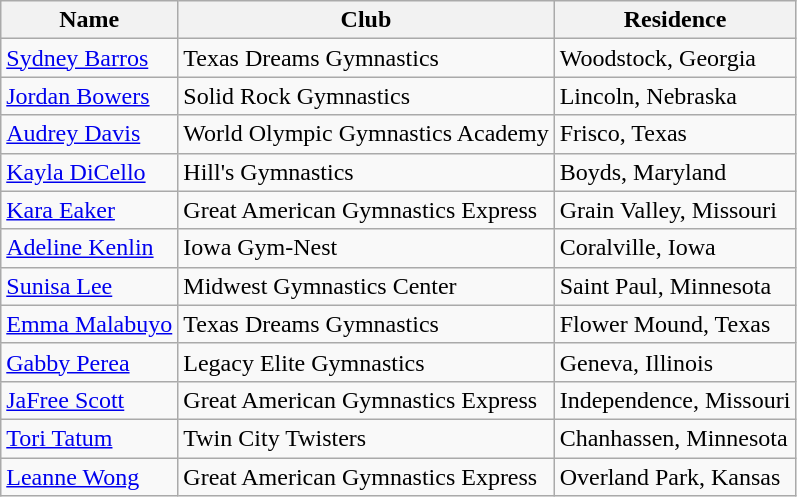<table class="wikitable">
<tr>
<th>Name</th>
<th>Club</th>
<th>Residence</th>
</tr>
<tr>
<td><a href='#'>Sydney Barros</a></td>
<td>Texas Dreams Gymnastics</td>
<td>Woodstock, Georgia</td>
</tr>
<tr>
<td><a href='#'>Jordan Bowers</a></td>
<td>Solid Rock Gymnastics</td>
<td>Lincoln, Nebraska</td>
</tr>
<tr>
<td><a href='#'>Audrey Davis</a></td>
<td>World Olympic Gymnastics Academy</td>
<td>Frisco, Texas</td>
</tr>
<tr>
<td><a href='#'>Kayla DiCello</a></td>
<td>Hill's Gymnastics</td>
<td>Boyds, Maryland</td>
</tr>
<tr>
<td><a href='#'>Kara Eaker</a></td>
<td>Great American Gymnastics Express</td>
<td>Grain Valley, Missouri</td>
</tr>
<tr>
<td><a href='#'>Adeline Kenlin</a></td>
<td>Iowa Gym-Nest</td>
<td>Coralville, Iowa</td>
</tr>
<tr>
<td><a href='#'>Sunisa Lee</a></td>
<td>Midwest Gymnastics Center</td>
<td>Saint Paul, Minnesota</td>
</tr>
<tr>
<td><a href='#'>Emma Malabuyo</a></td>
<td>Texas Dreams Gymnastics</td>
<td>Flower Mound, Texas</td>
</tr>
<tr>
<td><a href='#'>Gabby Perea</a></td>
<td>Legacy Elite Gymnastics</td>
<td>Geneva, Illinois</td>
</tr>
<tr>
<td><a href='#'>JaFree Scott</a></td>
<td>Great American Gymnastics Express</td>
<td>Independence, Missouri</td>
</tr>
<tr>
<td><a href='#'>Tori Tatum</a></td>
<td>Twin City Twisters</td>
<td>Chanhassen, Minnesota</td>
</tr>
<tr>
<td><a href='#'>Leanne Wong</a></td>
<td>Great American Gymnastics Express</td>
<td>Overland Park, Kansas</td>
</tr>
</table>
